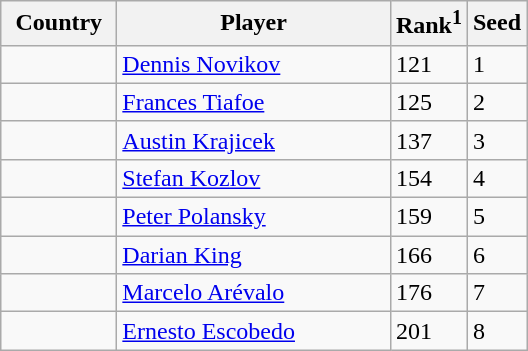<table class="sortable wikitable">
<tr>
<th width="70">Country</th>
<th width="175">Player</th>
<th>Rank<sup>1</sup></th>
<th>Seed</th>
</tr>
<tr>
<td></td>
<td><a href='#'>Dennis Novikov</a></td>
<td>121</td>
<td>1</td>
</tr>
<tr>
<td></td>
<td><a href='#'>Frances Tiafoe</a></td>
<td>125</td>
<td>2</td>
</tr>
<tr>
<td></td>
<td><a href='#'>Austin Krajicek</a></td>
<td>137</td>
<td>3</td>
</tr>
<tr>
<td></td>
<td><a href='#'>Stefan Kozlov</a></td>
<td>154</td>
<td>4</td>
</tr>
<tr>
<td></td>
<td><a href='#'>Peter Polansky</a></td>
<td>159</td>
<td>5</td>
</tr>
<tr>
<td></td>
<td><a href='#'>Darian King</a></td>
<td>166</td>
<td>6</td>
</tr>
<tr>
<td></td>
<td><a href='#'>Marcelo Arévalo</a></td>
<td>176</td>
<td>7</td>
</tr>
<tr>
<td></td>
<td><a href='#'>Ernesto Escobedo</a></td>
<td>201</td>
<td>8</td>
</tr>
</table>
